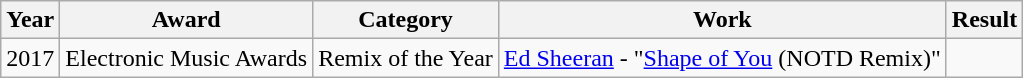<table class="wikitable">
<tr>
<th scope="col">Year</th>
<th scope="col">Award</th>
<th>Category</th>
<th scope="col">Work</th>
<th scope="col">Result</th>
</tr>
<tr>
<td>2017</td>
<td>Electronic Music Awards</td>
<td>Remix of the Year</td>
<td><a href='#'>Ed Sheeran</a> - "<a href='#'>Shape of You</a> (NOTD Remix)"</td>
<td></td>
</tr>
</table>
